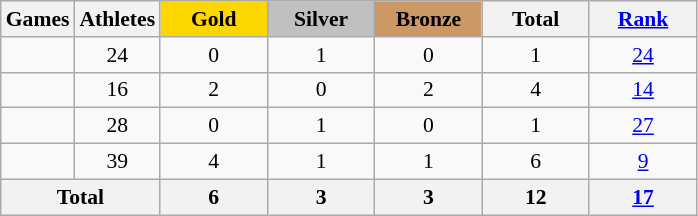<table class="wikitable" style="text-align:center; font-size:90%;">
<tr>
<th>Games</th>
<th>Athletes</th>
<td style="background:gold; width:4.5em; font-weight:bold;">Gold</td>
<td style="background:silver; width:4.5em; font-weight:bold;">Silver</td>
<td style="background:#cc9966; width:4.5em; font-weight:bold;">Bronze</td>
<th style="width:4.5em; font-weight:bold;">Total</th>
<th style="width:4.5em; font-weight:bold;"><a href='#'>Rank</a></th>
</tr>
<tr>
<td align=left></td>
<td>24</td>
<td>0</td>
<td>1</td>
<td>0</td>
<td>1</td>
<td><a href='#'>24</a></td>
</tr>
<tr>
<td align=left></td>
<td>16</td>
<td>2</td>
<td>0</td>
<td>2</td>
<td>4</td>
<td><a href='#'>14</a></td>
</tr>
<tr>
<td align=left></td>
<td>28</td>
<td>0</td>
<td>1</td>
<td>0</td>
<td>1</td>
<td><a href='#'>27</a></td>
</tr>
<tr>
<td align=left></td>
<td>39</td>
<td>4</td>
<td>1</td>
<td>1</td>
<td>6</td>
<td><a href='#'>9</a></td>
</tr>
<tr>
<th colspan=2>Total</th>
<th>6</th>
<th>3</th>
<th>3</th>
<th>12</th>
<th><a href='#'>17</a></th>
</tr>
</table>
